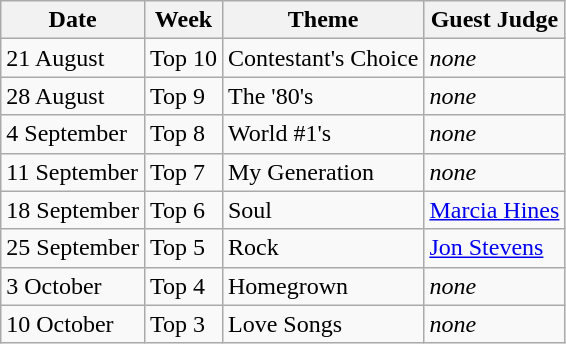<table class="wikitable">
<tr>
<th>Date</th>
<th>Week</th>
<th>Theme</th>
<th>Guest Judge</th>
</tr>
<tr>
<td>21 August</td>
<td>Top 10</td>
<td>Contestant's Choice</td>
<td><em>none</em></td>
</tr>
<tr>
<td>28 August</td>
<td>Top 9</td>
<td>The '80's</td>
<td><em>none</em></td>
</tr>
<tr>
<td>4 September</td>
<td>Top 8</td>
<td>World #1's</td>
<td><em>none</em></td>
</tr>
<tr>
<td>11 September</td>
<td>Top 7</td>
<td>My Generation</td>
<td><em>none</em></td>
</tr>
<tr>
<td>18 September</td>
<td>Top 6</td>
<td>Soul</td>
<td><a href='#'>Marcia Hines</a></td>
</tr>
<tr>
<td>25 September</td>
<td>Top 5</td>
<td>Rock</td>
<td><a href='#'>Jon Stevens</a></td>
</tr>
<tr>
<td>3 October</td>
<td>Top 4</td>
<td>Homegrown</td>
<td><em>none</em></td>
</tr>
<tr>
<td>10 October</td>
<td>Top 3</td>
<td>Love Songs</td>
<td><em>none</em></td>
</tr>
</table>
